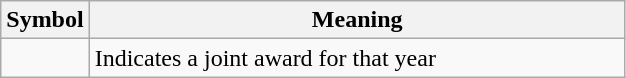<table class="wikitable plainrowheaders" border="1">
<tr>
<th scope="col" style="width:50px">Symbol</th>
<th scope="col" style="width:350px">Meaning</th>
</tr>
<tr>
<td align=center></td>
<td>Indicates a joint award for that year</td>
</tr>
</table>
